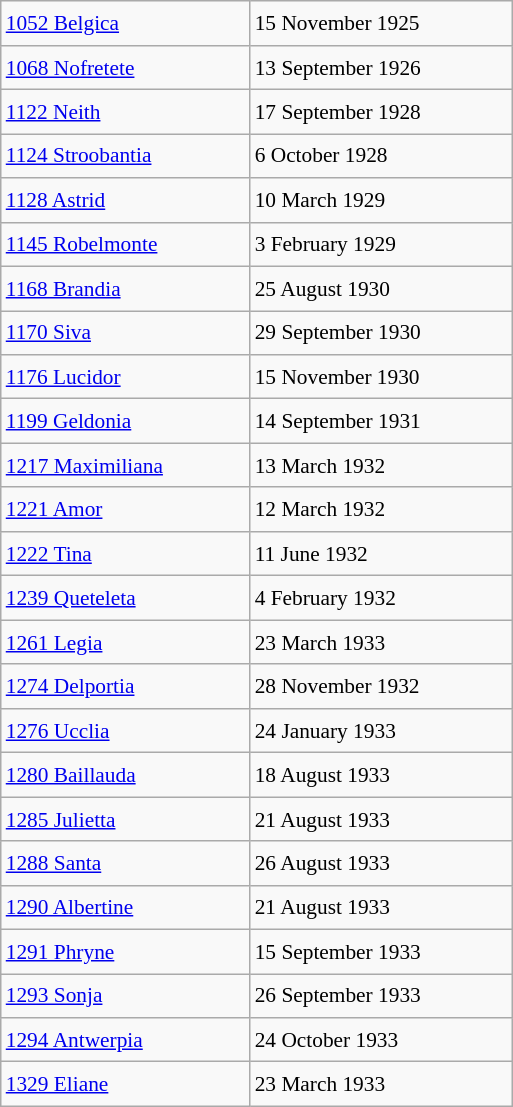<table class="wikitable" style="font-size: 89%; float: left; width: 24em; margin-right: 1em; line-height: 1.6em !important; height: 625px;">
<tr>
<td><a href='#'>1052 Belgica</a></td>
<td>15 November 1925</td>
</tr>
<tr>
<td><a href='#'>1068 Nofretete</a></td>
<td>13 September 1926</td>
</tr>
<tr>
<td><a href='#'>1122 Neith</a></td>
<td>17 September 1928</td>
</tr>
<tr>
<td><a href='#'>1124 Stroobantia</a></td>
<td>6 October 1928</td>
</tr>
<tr>
<td><a href='#'>1128 Astrid</a></td>
<td>10 March 1929</td>
</tr>
<tr>
<td><a href='#'>1145 Robelmonte</a></td>
<td>3 February 1929</td>
</tr>
<tr>
<td><a href='#'>1168 Brandia</a></td>
<td>25 August 1930</td>
</tr>
<tr>
<td><a href='#'>1170 Siva</a></td>
<td>29 September 1930</td>
</tr>
<tr>
<td><a href='#'>1176 Lucidor</a></td>
<td>15 November 1930</td>
</tr>
<tr>
<td><a href='#'>1199 Geldonia</a></td>
<td>14 September 1931</td>
</tr>
<tr>
<td><a href='#'>1217 Maximiliana</a></td>
<td>13 March 1932</td>
</tr>
<tr>
<td><a href='#'>1221 Amor</a></td>
<td>12 March 1932</td>
</tr>
<tr>
<td><a href='#'>1222 Tina</a></td>
<td>11 June 1932</td>
</tr>
<tr>
<td><a href='#'>1239 Queteleta</a></td>
<td>4 February 1932</td>
</tr>
<tr>
<td><a href='#'>1261 Legia</a></td>
<td>23 March 1933</td>
</tr>
<tr>
<td><a href='#'>1274 Delportia</a></td>
<td>28 November 1932</td>
</tr>
<tr>
<td><a href='#'>1276 Ucclia</a></td>
<td>24 January 1933</td>
</tr>
<tr>
<td><a href='#'>1280 Baillauda</a></td>
<td>18 August 1933</td>
</tr>
<tr>
<td><a href='#'>1285 Julietta</a></td>
<td>21 August 1933</td>
</tr>
<tr>
<td><a href='#'>1288 Santa</a></td>
<td>26 August 1933</td>
</tr>
<tr>
<td><a href='#'>1290 Albertine</a></td>
<td>21 August 1933</td>
</tr>
<tr>
<td><a href='#'>1291 Phryne</a></td>
<td>15 September 1933</td>
</tr>
<tr>
<td><a href='#'>1293 Sonja</a></td>
<td>26 September 1933</td>
</tr>
<tr>
<td><a href='#'>1294 Antwerpia</a></td>
<td>24 October 1933</td>
</tr>
<tr>
<td><a href='#'>1329 Eliane</a></td>
<td>23 March 1933</td>
</tr>
</table>
